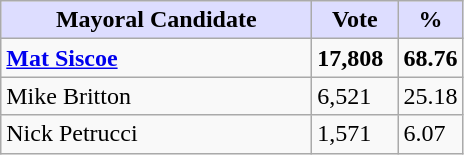<table class="wikitable">
<tr>
<th style="background:#ddf; width:200px;">Mayoral Candidate</th>
<th style="background:#ddf; width:50px;">Vote</th>
<th style="background:#ddf; width:30px;">%</th>
</tr>
<tr>
<td><strong><a href='#'>Mat Siscoe</a></strong></td>
<td><strong>17,808</strong></td>
<td><strong>68.76</strong></td>
</tr>
<tr>
<td>Mike Britton</td>
<td>6,521</td>
<td>25.18</td>
</tr>
<tr>
<td>Nick Petrucci</td>
<td>1,571</td>
<td>6.07</td>
</tr>
</table>
